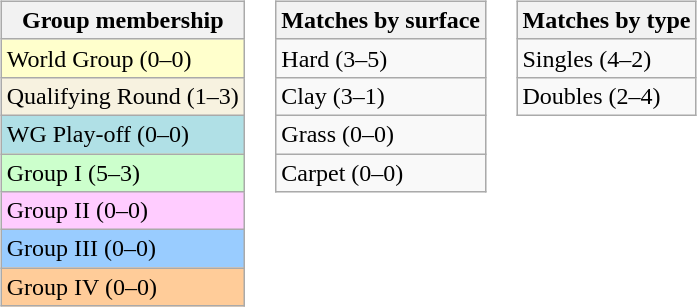<table>
<tr valign=top>
<td><br><table class=wikitable>
<tr>
<th>Group membership</th>
</tr>
<tr bgcolor=#FFFFCC>
<td>World Group (0–0)</td>
</tr>
<tr bgcolor="#F7F2E0">
<td>Qualifying Round (1–3)</td>
</tr>
<tr style="background:#B0E0E6;">
<td>WG Play-off (0–0)</td>
</tr>
<tr bgcolor=#CCFFCC>
<td>Group I (5–3)</td>
</tr>
<tr bgcolor=#FFCCFF>
<td>Group II (0–0)</td>
</tr>
<tr bgcolor=#99CCFF>
<td>Group III (0–0)</td>
</tr>
<tr bgcolor=#FFCC99>
<td>Group IV (0–0)</td>
</tr>
</table>
</td>
<td><br><table class=wikitable>
<tr>
<th>Matches by surface</th>
</tr>
<tr>
<td>Hard (3–5)</td>
</tr>
<tr>
<td>Clay (3–1)</td>
</tr>
<tr>
<td>Grass (0–0)</td>
</tr>
<tr>
<td>Carpet (0–0)</td>
</tr>
</table>
</td>
<td><br><table class=wikitable>
<tr>
<th>Matches by type</th>
</tr>
<tr>
<td>Singles (4–2)</td>
</tr>
<tr>
<td>Doubles (2–4)</td>
</tr>
</table>
</td>
</tr>
</table>
